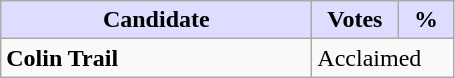<table class="wikitable">
<tr>
<th style="background:#ddf; width:200px;">Candidate</th>
<th style="background:#ddf; width:50px;">Votes</th>
<th style="background:#ddf; width:30px;">%</th>
</tr>
<tr>
<td><strong>Colin Trail</strong></td>
<td colspan="2">Acclaimed</td>
</tr>
</table>
